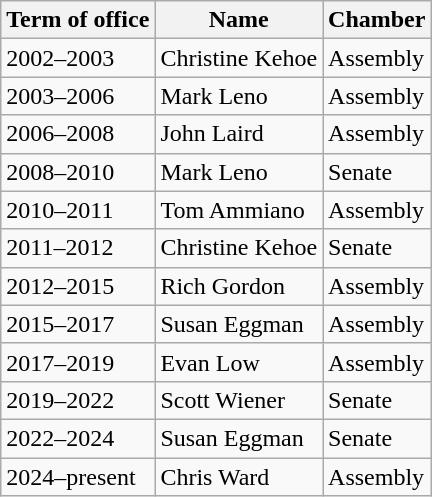<table class="wikitable">
<tr>
<th>Term of office</th>
<th>Name</th>
<th>Chamber</th>
</tr>
<tr>
<td>2002–2003</td>
<td>Christine Kehoe</td>
<td>Assembly</td>
</tr>
<tr>
<td>2003–2006</td>
<td>Mark Leno</td>
<td>Assembly</td>
</tr>
<tr>
<td>2006–2008</td>
<td>John Laird</td>
<td>Assembly</td>
</tr>
<tr>
<td>2008–2010</td>
<td>Mark Leno</td>
<td>Senate</td>
</tr>
<tr>
<td>2010–2011</td>
<td>Tom Ammiano</td>
<td>Assembly</td>
</tr>
<tr>
<td>2011–2012</td>
<td>Christine Kehoe</td>
<td>Senate</td>
</tr>
<tr>
<td>2012–2015</td>
<td>Rich Gordon</td>
<td>Assembly</td>
</tr>
<tr>
<td>2015–2017</td>
<td>Susan Eggman</td>
<td>Assembly</td>
</tr>
<tr>
<td>2017–2019</td>
<td>Evan Low</td>
<td>Assembly</td>
</tr>
<tr>
<td>2019–2022</td>
<td>Scott Wiener</td>
<td>Senate</td>
</tr>
<tr>
<td>2022–2024</td>
<td>Susan Eggman</td>
<td>Senate</td>
</tr>
<tr>
<td>2024–present</td>
<td>Chris Ward</td>
<td>Assembly</td>
</tr>
</table>
